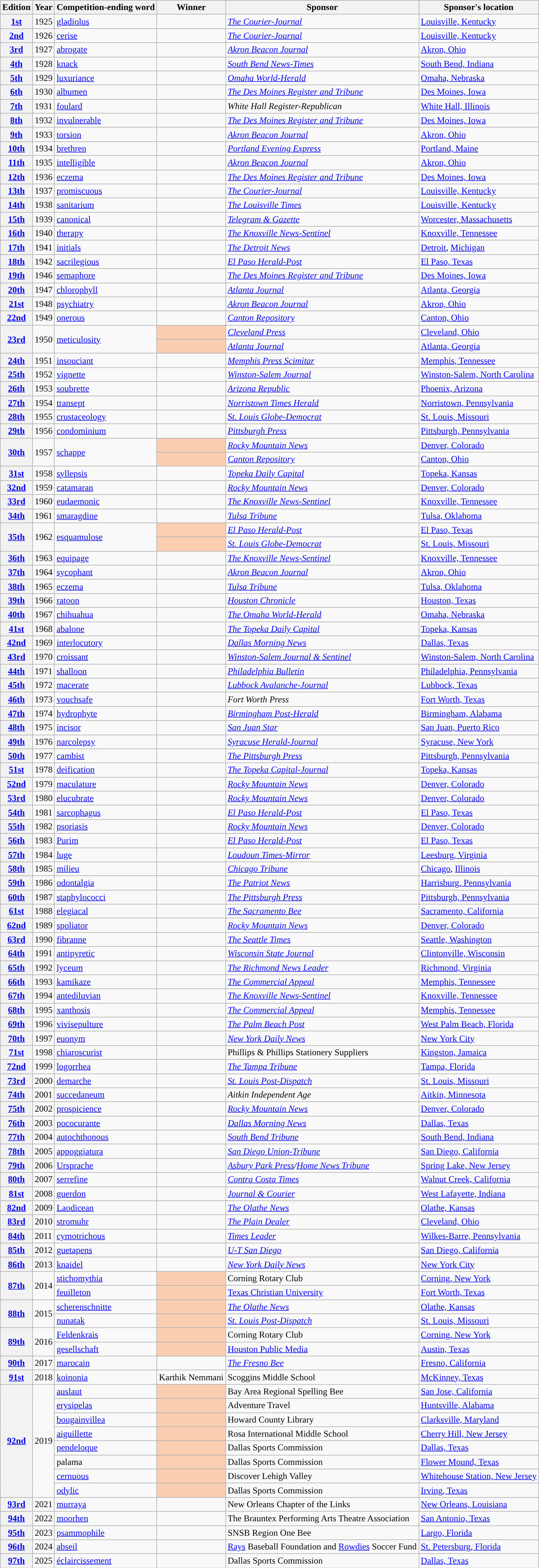<table class="wikitable sortable" border=" 1px #aaa solid" style="margin: 1em 1em 1em 0; background: #f9f9f9; border-collapse: collapse">
<tr>
<th scope=col>Edition</th>
<th scope=col>Year</th>
<th scope=col>Competition-ending word</th>
<th scope=col>Winner</th>
<th scope=col>Sponsor</th>
<th scope=col>Sponsor's location</th>
</tr>
<tr>
<th scope=row><a href='#'>1st</a></th>
<td>1925</td>
<td><a href='#'>gladiolus</a></td>
<td></td>
<td><em><a href='#'>The Courier-Journal</a></em></td>
<td><a href='#'>Louisville, Kentucky</a></td>
</tr>
<tr>
<th scope=row><a href='#'>2nd</a></th>
<td>1926</td>
<td><a href='#'>cerise</a></td>
<td></td>
<td><em><a href='#'>The Courier-Journal</a></em></td>
<td><a href='#'>Louisville, Kentucky</a></td>
</tr>
<tr>
<th scope=row><a href='#'>3rd</a></th>
<td>1927</td>
<td><a href='#'>abrogate</a></td>
<td></td>
<td><em><a href='#'>Akron Beacon Journal</a></em></td>
<td><a href='#'>Akron, Ohio</a></td>
</tr>
<tr>
<th scope=row><a href='#'>4th</a></th>
<td>1928</td>
<td><a href='#'>knack</a></td>
<td></td>
<td><em><a href='#'>South Bend News-Times</a></em></td>
<td><a href='#'>South Bend, Indiana</a></td>
</tr>
<tr>
<th scope=row><a href='#'>5th</a></th>
<td>1929</td>
<td><a href='#'>luxuriance</a><br></td>
<td></td>
<td><em><a href='#'>Omaha World-Herald</a></em></td>
<td><a href='#'>Omaha, Nebraska</a></td>
</tr>
<tr>
<th scope=row><a href='#'>6th</a></th>
<td>1930</td>
<td><a href='#'>albumen</a></td>
<td></td>
<td><em><a href='#'>The Des Moines Register and Tribune</a></em></td>
<td><a href='#'>Des Moines, Iowa</a></td>
</tr>
<tr>
<th scope=row><a href='#'>7th</a></th>
<td>1931</td>
<td><a href='#'>foulard</a></td>
<td></td>
<td><em>White Hall Register-Republican</em></td>
<td><a href='#'>White Hall, Illinois</a></td>
</tr>
<tr>
<th scope=row><a href='#'>8th</a></th>
<td>1932</td>
<td><a href='#'>invulnerable</a></td>
<td></td>
<td><em><a href='#'>The Des Moines Register and Tribune</a></em></td>
<td><a href='#'>Des Moines, Iowa</a></td>
</tr>
<tr>
<th scope=row><a href='#'>9th</a></th>
<td>1933</td>
<td><a href='#'>torsion</a></td>
<td></td>
<td><em><a href='#'>Akron Beacon Journal</a></em></td>
<td><a href='#'>Akron, Ohio</a></td>
</tr>
<tr>
<th scope=row><a href='#'>10th</a></th>
<td>1934</td>
<td><a href='#'>brethren</a></td>
<td></td>
<td><em><a href='#'>Portland Evening Express</a></em></td>
<td><a href='#'>Portland, Maine</a></td>
</tr>
<tr>
<th scope=row><a href='#'>11th</a></th>
<td>1935</td>
<td><a href='#'>intelligible</a></td>
<td></td>
<td><em><a href='#'>Akron Beacon Journal</a></em></td>
<td><a href='#'>Akron, Ohio</a></td>
</tr>
<tr>
<th scope=row><a href='#'>12th</a></th>
<td>1936</td>
<td><a href='#'>eczema</a></td>
<td></td>
<td><em><a href='#'>The Des Moines Register and Tribune</a></em></td>
<td><a href='#'>Des Moines, Iowa</a></td>
</tr>
<tr>
<th scope=row><a href='#'>13th</a></th>
<td>1937</td>
<td><a href='#'>promiscuous</a></td>
<td></td>
<td><em><a href='#'>The Courier-Journal</a></em></td>
<td><a href='#'>Louisville, Kentucky</a></td>
</tr>
<tr>
<th scope=row><a href='#'>14th</a></th>
<td>1938</td>
<td><a href='#'>sanitarium</a></td>
<td></td>
<td><em><a href='#'>The Louisville Times</a></em></td>
<td><a href='#'>Louisville, Kentucky</a></td>
</tr>
<tr>
<th scope=row><a href='#'>15th</a></th>
<td>1939</td>
<td><a href='#'>canonical</a></td>
<td></td>
<td><em><a href='#'>Telegram & Gazette</a></em></td>
<td><a href='#'>Worcester, Massachusetts</a></td>
</tr>
<tr>
<th scope=row><a href='#'>16th</a></th>
<td>1940</td>
<td><a href='#'>therapy</a></td>
<td></td>
<td><em><a href='#'>The Knoxville News-Sentinel</a></em></td>
<td><a href='#'>Knoxville, Tennessee</a></td>
</tr>
<tr>
<th scope=row><a href='#'>17th</a></th>
<td>1941</td>
<td><a href='#'>initials</a></td>
<td></td>
<td><em><a href='#'>The Detroit News</a></em></td>
<td><a href='#'>Detroit</a>, <a href='#'>Michigan</a></td>
</tr>
<tr>
<th scope=row><a href='#'>18th</a></th>
<td>1942</td>
<td><a href='#'>sacrilegious</a></td>
<td></td>
<td><em><a href='#'>El Paso Herald-Post</a></em></td>
<td><a href='#'>El Paso, Texas</a></td>
</tr>
<tr>
<th scope=row><a href='#'>19th</a></th>
<td>1946</td>
<td><a href='#'>semaphore</a></td>
<td></td>
<td><em><a href='#'>The Des Moines Register and Tribune</a></em></td>
<td><a href='#'>Des Moines, Iowa</a></td>
</tr>
<tr>
<th scope=row><a href='#'>20th</a></th>
<td>1947</td>
<td><a href='#'>chlorophyll</a></td>
<td></td>
<td><em><a href='#'>Atlanta Journal</a></em></td>
<td><a href='#'>Atlanta, Georgia</a></td>
</tr>
<tr>
<th scope=row><a href='#'>21st</a></th>
<td>1948</td>
<td><a href='#'>psychiatry</a></td>
<td></td>
<td><em><a href='#'>Akron Beacon Journal</a></em></td>
<td><a href='#'>Akron, Ohio</a></td>
</tr>
<tr>
<th scope=row><a href='#'>22nd</a></th>
<td>1949</td>
<td><a href='#'>onerous</a></td>
<td></td>
<td><em><a href='#'>Canton Repository</a></em></td>
<td><a href='#'>Canton, Ohio</a></td>
</tr>
<tr>
<th scope=row rowspan="2"><a href='#'>23rd</a></th>
<td rowspan="2">1950</td>
<td rowspan="2"><a href='#'>meticulosity</a></td>
<td style="background-color:#FBCEB1"></td>
<td><em><a href='#'>Cleveland Press</a></em></td>
<td><a href='#'>Cleveland, Ohio</a></td>
</tr>
<tr>
<td style="background-color:#FBCEB1"></td>
<td><em><a href='#'>Atlanta Journal</a></em></td>
<td><a href='#'>Atlanta, Georgia</a></td>
</tr>
<tr>
<th scope=row><a href='#'>24th</a></th>
<td>1951</td>
<td><a href='#'>insouciant</a></td>
<td></td>
<td><em><a href='#'>Memphis Press Scimitar</a></em></td>
<td><a href='#'>Memphis, Tennessee</a></td>
</tr>
<tr>
<th scope=row><a href='#'>25th</a></th>
<td>1952</td>
<td><a href='#'>vignette</a></td>
<td></td>
<td><em><a href='#'>Winston-Salem Journal</a></em></td>
<td><a href='#'>Winston-Salem, North Carolina</a></td>
</tr>
<tr>
<th scope=row><a href='#'>26th</a></th>
<td>1953</td>
<td><a href='#'>soubrette</a></td>
<td></td>
<td><em><a href='#'>Arizona Republic</a></em></td>
<td><a href='#'>Phoenix, Arizona</a></td>
</tr>
<tr>
<th scope=row><a href='#'>27th</a></th>
<td>1954</td>
<td><a href='#'>transept</a></td>
<td></td>
<td><em><a href='#'>Norristown Times Herald</a></em></td>
<td><a href='#'>Norristown, Pennsylvania</a></td>
</tr>
<tr>
<th scope=row><a href='#'>28th</a></th>
<td>1955</td>
<td><a href='#'>crustaceology</a></td>
<td></td>
<td><em><a href='#'>St. Louis Globe-Democrat</a></em></td>
<td><a href='#'>St. Louis, Missouri</a></td>
</tr>
<tr>
<th scope=row><a href='#'>29th</a></th>
<td>1956</td>
<td><a href='#'>condominium</a></td>
<td></td>
<td><em><a href='#'>Pittsburgh Press</a></em></td>
<td><a href='#'>Pittsburgh, Pennsylvania</a></td>
</tr>
<tr>
<th scope=row rowspan="2"><a href='#'>30th</a></th>
<td rowspan="2">1957</td>
<td rowspan="2"><a href='#'>schappe</a></td>
<td style="background-color:#FBCEB1"></td>
<td><em><a href='#'>Rocky Mountain News</a></em></td>
<td><a href='#'>Denver, Colorado</a></td>
</tr>
<tr>
<td style="background-color:#FBCEB1"></td>
<td><em><a href='#'>Canton Repository</a></em></td>
<td><a href='#'>Canton, Ohio</a></td>
</tr>
<tr>
<th scope=row><a href='#'>31st</a></th>
<td>1958</td>
<td><a href='#'>syllepsis</a></td>
<td></td>
<td><em><a href='#'>Topeka Daily Capital</a></em></td>
<td><a href='#'>Topeka, Kansas</a></td>
</tr>
<tr>
<th scope=row><a href='#'>32nd</a></th>
<td>1959</td>
<td><a href='#'>catamaran</a></td>
<td></td>
<td><em><a href='#'>Rocky Mountain News</a></em></td>
<td><a href='#'>Denver, Colorado</a></td>
</tr>
<tr>
<th scope=row><a href='#'>33rd</a></th>
<td>1960</td>
<td><a href='#'>eudaemonic</a></td>
<td></td>
<td><em><a href='#'>The Knoxville News-Sentinel</a></em></td>
<td><a href='#'>Knoxville, Tennessee</a></td>
</tr>
<tr>
<th scope=row><a href='#'>34th</a></th>
<td>1961</td>
<td><a href='#'>smaragdine</a></td>
<td></td>
<td><em><a href='#'>Tulsa Tribune</a></em></td>
<td><a href='#'>Tulsa, Oklahoma</a></td>
</tr>
<tr>
<th scope=row rowspan="2"><a href='#'>35th</a></th>
<td rowspan="2">1962</td>
<td rowspan="2"><a href='#'>esquamulose</a></td>
<td style="background-color:#FBCEB1"></td>
<td><em><a href='#'>El Paso Herald-Post</a></em></td>
<td><a href='#'>El Paso, Texas</a></td>
</tr>
<tr>
<td style="background-color:#FBCEB1"></td>
<td><em><a href='#'>St. Louis Globe-Democrat</a></em></td>
<td><a href='#'>St. Louis, Missouri</a></td>
</tr>
<tr>
<th scope=row><a href='#'>36th</a></th>
<td>1963</td>
<td><a href='#'>equipage</a></td>
<td></td>
<td><em><a href='#'>The Knoxville News-Sentinel</a></em></td>
<td><a href='#'>Knoxville, Tennessee</a></td>
</tr>
<tr>
<th scope=row><a href='#'>37th</a></th>
<td>1964</td>
<td><a href='#'>sycophant</a></td>
<td></td>
<td><em><a href='#'>Akron Beacon Journal</a></em></td>
<td><a href='#'>Akron, Ohio</a></td>
</tr>
<tr>
<th scope=row><a href='#'>38th</a></th>
<td>1965</td>
<td><a href='#'>eczema</a></td>
<td></td>
<td><em><a href='#'>Tulsa Tribune</a></em></td>
<td><a href='#'>Tulsa, Oklahoma</a></td>
</tr>
<tr>
<th scope=row><a href='#'>39th</a></th>
<td>1966</td>
<td><a href='#'>ratoon</a></td>
<td></td>
<td><em><a href='#'>Houston Chronicle</a></em></td>
<td><a href='#'>Houston, Texas</a></td>
</tr>
<tr>
<th scope=row><a href='#'>40th</a></th>
<td>1967</td>
<td><a href='#'>chihuahua</a></td>
<td></td>
<td><em><a href='#'>The Omaha World-Herald</a></em></td>
<td><a href='#'>Omaha, Nebraska</a></td>
</tr>
<tr>
<th scope=row><a href='#'>41st</a></th>
<td>1968</td>
<td><a href='#'>abalone</a></td>
<td></td>
<td><em><a href='#'>The Topeka Daily Capital</a></em></td>
<td><a href='#'>Topeka, Kansas</a></td>
</tr>
<tr>
<th scope=row><a href='#'>42nd</a></th>
<td>1969</td>
<td><a href='#'>interlocutory</a></td>
<td></td>
<td><em><a href='#'>Dallas Morning News</a></em></td>
<td><a href='#'>Dallas, Texas</a></td>
</tr>
<tr>
<th scope=row><a href='#'>43rd</a></th>
<td>1970</td>
<td><a href='#'>croissant</a></td>
<td></td>
<td><em><a href='#'>Winston-Salem Journal & Sentinel</a></em></td>
<td><a href='#'>Winston-Salem, North Carolina</a></td>
</tr>
<tr>
<th scope=row><a href='#'>44th</a></th>
<td>1971</td>
<td><a href='#'>shalloon</a></td>
<td></td>
<td><em><a href='#'>Philadelphia Bulletin</a></em></td>
<td><a href='#'>Philadelphia, Pennsylvania</a></td>
</tr>
<tr>
<th scope=row><a href='#'>45th</a></th>
<td>1972</td>
<td><a href='#'>macerate</a></td>
<td></td>
<td><em><a href='#'>Lubbock Avalanche-Journal</a></em></td>
<td><a href='#'>Lubbock, Texas</a></td>
</tr>
<tr>
<th scope=row><a href='#'>46th</a></th>
<td>1973</td>
<td><a href='#'>vouchsafe</a></td>
<td></td>
<td><em>Fort Worth Press</em></td>
<td><a href='#'>Fort Worth, Texas</a></td>
</tr>
<tr>
<th scope=row><a href='#'>47th</a></th>
<td>1974</td>
<td><a href='#'>hydrophyte</a></td>
<td></td>
<td><em><a href='#'>Birmingham Post-Herald</a></em></td>
<td><a href='#'>Birmingham, Alabama</a></td>
</tr>
<tr>
<th scope=row><a href='#'>48th</a></th>
<td>1975</td>
<td><a href='#'>incisor</a></td>
<td></td>
<td><em><a href='#'>San Juan Star</a></em></td>
<td><a href='#'>San Juan, Puerto Rico</a></td>
</tr>
<tr>
<th scope=row><a href='#'>49th</a></th>
<td>1976</td>
<td><a href='#'>narcolepsy</a></td>
<td></td>
<td><em><a href='#'>Syracuse Herald-Journal</a></em></td>
<td><a href='#'>Syracuse, New York</a></td>
</tr>
<tr>
<th scope=row><a href='#'>50th</a></th>
<td>1977</td>
<td><a href='#'>cambist</a></td>
<td></td>
<td><em><a href='#'>The Pittsburgh Press</a></em></td>
<td><a href='#'>Pittsburgh, Pennsylvania</a></td>
</tr>
<tr>
<th scope=row><a href='#'>51st</a></th>
<td>1978</td>
<td><a href='#'>deification</a></td>
<td></td>
<td><em><a href='#'>The Topeka Capital-Journal</a></em></td>
<td><a href='#'>Topeka, Kansas</a></td>
</tr>
<tr>
<th scope=row><a href='#'>52nd</a></th>
<td>1979</td>
<td><a href='#'>maculature</a></td>
<td></td>
<td><em><a href='#'>Rocky Mountain News</a></em></td>
<td><a href='#'>Denver, Colorado</a></td>
</tr>
<tr>
<th scope=row><a href='#'>53rd</a></th>
<td>1980</td>
<td><a href='#'>elucubrate</a></td>
<td></td>
<td><em><a href='#'>Rocky Mountain News</a></em></td>
<td><a href='#'>Denver, Colorado</a></td>
</tr>
<tr>
<th scope=row><a href='#'>54th</a></th>
<td>1981</td>
<td><a href='#'>sarcophagus</a></td>
<td></td>
<td><em><a href='#'>El Paso Herald-Post</a></em></td>
<td><a href='#'>El Paso, Texas</a></td>
</tr>
<tr>
<th scope=row><a href='#'>55th</a></th>
<td>1982</td>
<td><a href='#'>psoriasis</a></td>
<td></td>
<td><em><a href='#'>Rocky Mountain News</a></em></td>
<td><a href='#'>Denver, Colorado</a></td>
</tr>
<tr>
<th scope=row><a href='#'>56th</a></th>
<td>1983</td>
<td><a href='#'>Purim</a></td>
<td></td>
<td><em><a href='#'>El Paso Herald-Post</a></em></td>
<td><a href='#'>El Paso, Texas</a></td>
</tr>
<tr>
<th scope=row><a href='#'>57th</a></th>
<td>1984</td>
<td><a href='#'>luge</a></td>
<td></td>
<td><em><a href='#'>Loudoun Times-Mirror</a></em></td>
<td><a href='#'>Leesburg, Virginia</a></td>
</tr>
<tr>
<th scope=row><a href='#'>58th</a></th>
<td>1985</td>
<td><a href='#'>milieu</a></td>
<td></td>
<td><em><a href='#'>Chicago Tribune</a></em></td>
<td><a href='#'>Chicago</a>, <a href='#'>Illinois</a></td>
</tr>
<tr>
<th scope=row><a href='#'>59th</a></th>
<td>1986</td>
<td><a href='#'>odontalgia</a></td>
<td></td>
<td><em><a href='#'>The Patriot News</a></em></td>
<td><a href='#'>Harrisburg, Pennsylvania</a></td>
</tr>
<tr>
<th scope=row><a href='#'>60th</a></th>
<td>1987</td>
<td><a href='#'>staphylococci</a></td>
<td></td>
<td><em><a href='#'>The Pittsburgh Press</a></em></td>
<td><a href='#'>Pittsburgh, Pennsylvania</a></td>
</tr>
<tr>
<th scope=row><a href='#'>61st</a></th>
<td>1988</td>
<td><a href='#'>elegiacal</a></td>
<td></td>
<td><em><a href='#'>The Sacramento Bee</a></em></td>
<td><a href='#'>Sacramento, California</a></td>
</tr>
<tr>
<th scope=row><a href='#'>62nd</a></th>
<td>1989</td>
<td><a href='#'>spoliator</a></td>
<td></td>
<td><em><a href='#'>Rocky Mountain News</a></em></td>
<td><a href='#'>Denver, Colorado</a></td>
</tr>
<tr>
<th scope=row><a href='#'>63rd</a></th>
<td>1990</td>
<td><a href='#'>fibranne</a></td>
<td></td>
<td><em><a href='#'>The Seattle Times</a></em></td>
<td><a href='#'>Seattle, Washington</a></td>
</tr>
<tr>
<th scope=row><a href='#'>64th</a></th>
<td>1991</td>
<td><a href='#'>antipyretic</a></td>
<td></td>
<td><em><a href='#'>Wisconsin State Journal</a></em></td>
<td><a href='#'>Clintonville, Wisconsin</a></td>
</tr>
<tr>
<th scope=row><a href='#'>65th</a></th>
<td>1992</td>
<td><a href='#'>lyceum</a></td>
<td></td>
<td><em><a href='#'>The Richmond News Leader</a></em></td>
<td><a href='#'>Richmond, Virginia</a></td>
</tr>
<tr>
<th scope=row><a href='#'>66th</a></th>
<td>1993</td>
<td><a href='#'>kamikaze</a></td>
<td></td>
<td><em><a href='#'>The Commercial Appeal</a></em></td>
<td><a href='#'>Memphis, Tennessee</a></td>
</tr>
<tr>
<th scope=row><a href='#'>67th</a></th>
<td>1994</td>
<td><a href='#'>antediluvian</a></td>
<td></td>
<td><em><a href='#'>The Knoxville News-Sentinel</a></em></td>
<td><a href='#'>Knoxville, Tennessee</a></td>
</tr>
<tr>
<th scope=row><a href='#'>68th</a></th>
<td>1995</td>
<td><a href='#'>xanthosis</a></td>
<td></td>
<td><em><a href='#'>The Commercial Appeal</a></em></td>
<td><a href='#'>Memphis, Tennessee</a></td>
</tr>
<tr>
<th scope=row><a href='#'>69th</a></th>
<td>1996</td>
<td><a href='#'>vivisepulture</a></td>
<td></td>
<td><em><a href='#'>The Palm Beach Post</a></em></td>
<td><a href='#'>West Palm Beach, Florida</a></td>
</tr>
<tr>
<th scope=row><a href='#'>70th</a></th>
<td>1997</td>
<td><a href='#'>euonym</a></td>
<td></td>
<td><em><a href='#'>New York Daily News</a></em></td>
<td><a href='#'>New York City</a></td>
</tr>
<tr>
<th scope=row><a href='#'>71st</a></th>
<td>1998</td>
<td><a href='#'>chiaroscurist</a></td>
<td></td>
<td>Phillips & Phillips Stationery Suppliers</td>
<td><a href='#'>Kingston, Jamaica</a></td>
</tr>
<tr>
<th scope=row><a href='#'>72nd</a></th>
<td>1999</td>
<td><a href='#'>logorrhea</a></td>
<td></td>
<td><em><a href='#'>The Tampa Tribune</a></em></td>
<td><a href='#'>Tampa, Florida</a></td>
</tr>
<tr>
<th scope=row><a href='#'>73rd</a></th>
<td>2000</td>
<td><a href='#'>demarche</a></td>
<td></td>
<td><em><a href='#'>St. Louis Post-Dispatch</a></em></td>
<td><a href='#'>St. Louis, Missouri</a></td>
</tr>
<tr>
<th scope=row><a href='#'>74th</a></th>
<td>2001</td>
<td><a href='#'>succedaneum</a></td>
<td></td>
<td><em>Aitkin Independent Age</em></td>
<td><a href='#'>Aitkin, Minnesota</a></td>
</tr>
<tr>
<th scope=row><a href='#'>75th</a></th>
<td>2002</td>
<td><a href='#'>prospicience</a></td>
<td></td>
<td><em><a href='#'>Rocky Mountain News</a></em></td>
<td><a href='#'>Denver, Colorado</a></td>
</tr>
<tr>
<th scope=row><a href='#'>76th</a></th>
<td>2003</td>
<td><a href='#'>pococurante</a></td>
<td></td>
<td><em><a href='#'>Dallas Morning News</a></em></td>
<td><a href='#'>Dallas, Texas</a></td>
</tr>
<tr>
<th scope=row><a href='#'>77th</a></th>
<td>2004</td>
<td><a href='#'>autochthonous</a></td>
<td></td>
<td><em><a href='#'>South Bend Tribune</a></em></td>
<td><a href='#'>South Bend, Indiana</a></td>
</tr>
<tr>
<th scope=row><a href='#'>78th</a></th>
<td>2005</td>
<td><a href='#'>appoggiatura</a></td>
<td></td>
<td><em><a href='#'>San Diego Union-Tribune</a></em></td>
<td><a href='#'>San Diego, California</a></td>
</tr>
<tr>
<th scope=row><a href='#'>79th</a></th>
<td>2006</td>
<td><a href='#'>Ursprache</a></td>
<td></td>
<td><em><a href='#'>Asbury Park Press</a>/<a href='#'>Home News Tribune</a></em></td>
<td><a href='#'>Spring Lake, New Jersey</a></td>
</tr>
<tr>
<th scope=row><a href='#'>80th</a></th>
<td>2007</td>
<td><a href='#'>serrefine</a></td>
<td></td>
<td><em><a href='#'>Contra Costa Times</a></em></td>
<td><a href='#'>Walnut Creek, California</a></td>
</tr>
<tr>
<th scope=row><a href='#'>81st</a></th>
<td>2008</td>
<td><a href='#'>guerdon</a></td>
<td></td>
<td><em><a href='#'>Journal & Courier</a></em></td>
<td><a href='#'>West Lafayette, Indiana</a></td>
</tr>
<tr>
<th scope=row><a href='#'>82nd</a></th>
<td>2009</td>
<td><a href='#'>Laodicean</a></td>
<td></td>
<td><em><a href='#'>The Olathe News</a></em></td>
<td><a href='#'>Olathe, Kansas</a></td>
</tr>
<tr>
<th scope=row><a href='#'>83rd</a></th>
<td>2010</td>
<td><a href='#'>stromuhr</a></td>
<td></td>
<td><em><a href='#'>The Plain Dealer</a></em></td>
<td><a href='#'>Cleveland, Ohio</a></td>
</tr>
<tr>
<th scope=row><a href='#'>84th</a></th>
<td>2011</td>
<td><a href='#'>cymotrichous</a></td>
<td></td>
<td><em><a href='#'>Times Leader</a></em></td>
<td><a href='#'>Wilkes-Barre, Pennsylvania</a></td>
</tr>
<tr>
<th scope=row><a href='#'>85th</a></th>
<td>2012</td>
<td><a href='#'>guetapens</a></td>
<td></td>
<td><em><a href='#'>U-T San Diego</a></em></td>
<td><a href='#'>San Diego, California</a></td>
</tr>
<tr>
<th scope=row><a href='#'>86th</a></th>
<td>2013</td>
<td><a href='#'>knaidel</a></td>
<td></td>
<td><em><a href='#'>New York Daily News</a></em></td>
<td><a href='#'>New York City</a></td>
</tr>
<tr>
<th scope=row rowspan="2"><a href='#'>87th</a></th>
<td rowspan="2">2014</td>
<td><a href='#'>stichomythia</a></td>
<td style="background-color:#FBCEB1"></td>
<td>Corning Rotary Club</td>
<td><a href='#'>Corning, New York</a></td>
</tr>
<tr>
<td><a href='#'>feuilleton</a></td>
<td style="background-color:#FBCEB1"></td>
<td><a href='#'>Texas Christian University</a></td>
<td><a href='#'>Fort Worth, Texas</a></td>
</tr>
<tr>
<th scope=row rowspan="2"><a href='#'>88th</a></th>
<td rowspan="2">2015</td>
<td><a href='#'>scherenschnitte</a></td>
<td style="background-color:#FBCEB1"></td>
<td><em><a href='#'>The Olathe News</a></em></td>
<td><a href='#'>Olathe, Kansas</a></td>
</tr>
<tr>
<td><a href='#'>nunatak</a></td>
<td style="background-color:#FBCEB1"></td>
<td><em><a href='#'>St. Louis Post-Dispatch</a></em></td>
<td><a href='#'>St. Louis, Missouri</a></td>
</tr>
<tr>
<th scope=row rowspan="2"><a href='#'>89th</a></th>
<td rowspan="2">2016</td>
<td><a href='#'>Feldenkrais</a></td>
<td style="background-color:#FBCEB1"></td>
<td>Corning Rotary Club</td>
<td><a href='#'>Corning, New York</a></td>
</tr>
<tr>
<td><a href='#'>gesellschaft</a></td>
<td style="background-color:#FBCEB1"></td>
<td><a href='#'>Houston Public Media</a></td>
<td><a href='#'>Austin, Texas</a></td>
</tr>
<tr>
<th scope=row><a href='#'>90th</a></th>
<td>2017</td>
<td><a href='#'>marocain</a></td>
<td></td>
<td><em><a href='#'>The Fresno Bee</a></em></td>
<td><a href='#'>Fresno, California</a></td>
</tr>
<tr>
<th scope=row><a href='#'>91st</a></th>
<td>2018</td>
<td><a href='#'>koinonia</a></td>
<td>Karthik Nemmani</td>
<td>Scoggins Middle School</td>
<td><a href='#'>McKinney, Texas</a></td>
</tr>
<tr>
<th scope=row rowspan="8"><a href='#'>92nd</a></th>
<td rowspan="8">2019</td>
<td><a href='#'>auslaut</a></td>
<td style="background-color:#FBCEB1"></td>
<td>Bay Area Regional Spelling Bee</td>
<td><a href='#'>San Jose, California</a></td>
</tr>
<tr>
<td><a href='#'>erysipelas</a></td>
<td style="background-color:#FBCEB1"></td>
<td>Adventure Travel</td>
<td><a href='#'>Huntsville, Alabama</a></td>
</tr>
<tr>
<td><a href='#'>bougainvillea</a></td>
<td style="background-color:#FBCEB1"></td>
<td>Howard County Library</td>
<td><a href='#'>Clarksville, Maryland</a></td>
</tr>
<tr>
<td><a href='#'>aiguillette</a></td>
<td style="background-color:#FBCEB1"></td>
<td>Rosa International Middle School</td>
<td><a href='#'>Cherry Hill, New Jersey</a></td>
</tr>
<tr>
<td><a href='#'>pendeloque</a></td>
<td style="background-color:#FBCEB1"></td>
<td>Dallas Sports Commission</td>
<td><a href='#'>Dallas, Texas</a></td>
</tr>
<tr>
<td>palama</td>
<td style="background-color:#FBCEB1"></td>
<td>Dallas Sports Commission</td>
<td><a href='#'>Flower Mound, Texas</a></td>
</tr>
<tr>
<td><a href='#'>cernuous</a></td>
<td style="background-color:#FBCEB1"></td>
<td>Discover Lehigh Valley</td>
<td><a href='#'>Whitehouse Station, New Jersey</a></td>
</tr>
<tr>
<td><a href='#'>odylic</a></td>
<td style="background-color:#FBCEB1"></td>
<td>Dallas Sports Commission</td>
<td><a href='#'>Irving, Texas</a></td>
</tr>
<tr>
<th scope=row><a href='#'>93rd</a></th>
<td>2021</td>
<td><a href='#'>murraya</a></td>
<td></td>
<td>New Orleans Chapter of the Links</td>
<td><a href='#'>New Orleans, Louisiana</a></td>
</tr>
<tr>
<th scope=row><a href='#'>94th</a></th>
<td>2022</td>
<td><a href='#'>moorhen</a></td>
<td></td>
<td>The Brauntex Performing Arts Theatre Association</td>
<td><a href='#'>San Antonio, Texas</a></td>
</tr>
<tr>
<th scope=row><a href='#'>95th</a></th>
<td>2023</td>
<td><a href='#'>psammophile</a></td>
<td></td>
<td>SNSB Region One Bee</td>
<td><a href='#'>Largo, Florida</a></td>
</tr>
<tr>
<th scope=row><a href='#'>96th</a></th>
<td>2024</td>
<td><a href='#'>abseil</a></td>
<td></td>
<td><a href='#'>Rays</a> Baseball Foundation and <a href='#'>Rowdies</a> Soccer Fund</td>
<td><a href='#'>St. Petersburg, Florida</a></td>
</tr>
<tr>
<th scope=row><a href='#'>97th</a></th>
<td>2025</td>
<td><a href='#'>éclaircissement</a></td>
<td></td>
<td>Dallas Sports Commission</td>
<td><a href='#'>Dallas, Texas</a></td>
</tr>
</table>
